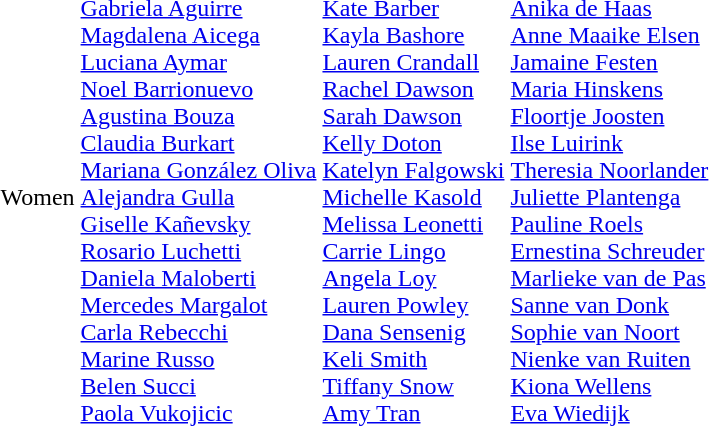<table>
<tr>
<td>Women</td>
<td><br><a href='#'>Gabriela Aguirre</a><br><a href='#'>Magdalena Aicega</a><br><a href='#'>Luciana Aymar</a><br><a href='#'>Noel Barrionuevo</a><br><a href='#'>Agustina Bouza</a><br><a href='#'>Claudia Burkart</a><br><a href='#'>Mariana González Oliva</a><br><a href='#'>Alejandra Gulla</a><br><a href='#'>Giselle Kañevsky</a><br><a href='#'>Rosario Luchetti</a><br><a href='#'>Daniela Maloberti</a><br><a href='#'>Mercedes Margalot</a><br><a href='#'>Carla Rebecchi</a><br><a href='#'>Marine Russo</a><br><a href='#'>Belen Succi</a><br><a href='#'>Paola Vukojicic</a></td>
<td><br><a href='#'>Kate Barber</a><br><a href='#'>Kayla Bashore</a><br><a href='#'>Lauren Crandall</a><br><a href='#'>Rachel Dawson</a><br><a href='#'>Sarah Dawson</a><br><a href='#'>Kelly Doton</a><br><a href='#'>Katelyn Falgowski</a><br><a href='#'>Michelle Kasold</a><br><a href='#'>Melissa Leonetti</a><br><a href='#'>Carrie Lingo</a><br><a href='#'>Angela Loy</a><br><a href='#'>Lauren Powley</a><br><a href='#'>Dana Sensenig</a><br><a href='#'>Keli Smith</a><br><a href='#'>Tiffany Snow</a><br><a href='#'>Amy Tran</a></td>
<td><br><a href='#'>Anika de Haas</a><br><a href='#'>Anne Maaike Elsen</a><br><a href='#'>Jamaine Festen</a><br><a href='#'>Maria Hinskens</a><br><a href='#'>Floortje Joosten</a><br><a href='#'>Ilse Luirink</a><br><a href='#'>Theresia Noorlander</a><br><a href='#'>Juliette Plantenga</a><br><a href='#'>Pauline Roels</a><br><a href='#'>Ernestina Schreuder</a><br><a href='#'>Marlieke van de Pas</a><br><a href='#'>Sanne van Donk</a><br><a href='#'>Sophie van Noort</a><br><a href='#'>Nienke van Ruiten</a><br><a href='#'>Kiona Wellens</a><br><a href='#'>Eva Wiedijk</a></td>
</tr>
</table>
